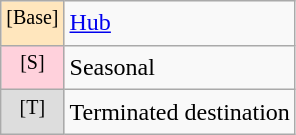<table class="wikitable">
<tr>
<td style="background-color: #FFE6BD" align=center><sup>[Base]</sup></td>
<td><a href='#'>Hub</a></td>
</tr>
<tr>
<td style="background:#FFD1DC" align=center><sup>[S]</sup></td>
<td>Seasonal</td>
</tr>
<tr>
<td style="background:#DDDDDD" align=center><sup>[T]</sup></td>
<td>Terminated destination</td>
</tr>
</table>
